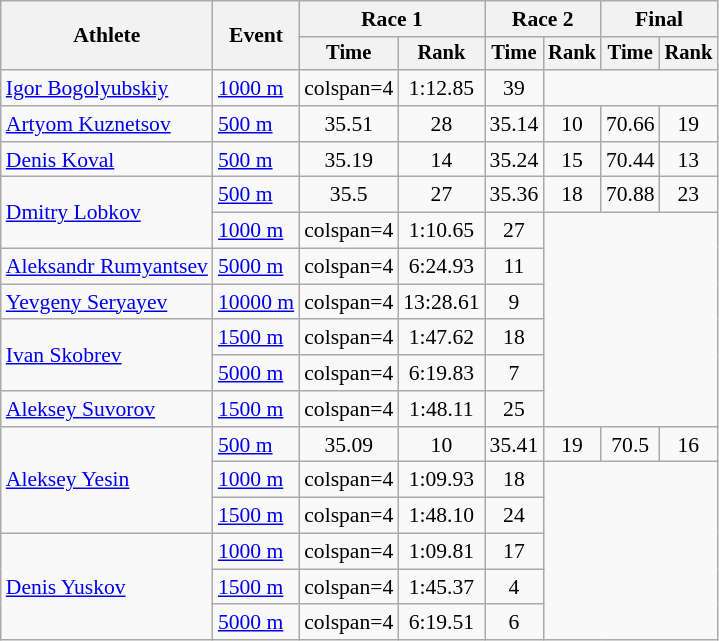<table class="wikitable" style="font-size:90%">
<tr>
<th rowspan=2>Athlete</th>
<th rowspan=2>Event</th>
<th colspan=2>Race 1</th>
<th colspan=2>Race 2</th>
<th colspan=2>Final</th>
</tr>
<tr style="font-size:95%">
<th>Time</th>
<th>Rank</th>
<th>Time</th>
<th>Rank</th>
<th>Time</th>
<th>Rank</th>
</tr>
<tr align=center>
<td align=left><a href='#'>Igor Bogolyubskiy</a></td>
<td align=left><a href='#'>1000 m</a></td>
<td>colspan=4 </td>
<td>1:12.85</td>
<td>39</td>
</tr>
<tr align=center>
<td align=left><a href='#'>Artyom Kuznetsov</a></td>
<td align=left><a href='#'>500 m</a></td>
<td>35.51</td>
<td>28</td>
<td>35.14</td>
<td>10</td>
<td>70.66</td>
<td>19</td>
</tr>
<tr align=center>
<td align=left><a href='#'>Denis Koval</a></td>
<td align=left><a href='#'>500 m</a></td>
<td>35.19</td>
<td>14</td>
<td>35.24</td>
<td>15</td>
<td>70.44</td>
<td>13</td>
</tr>
<tr align=center>
<td align=left rowspan=2><a href='#'>Dmitry Lobkov</a></td>
<td align=left><a href='#'>500 m</a></td>
<td>35.5</td>
<td>27</td>
<td>35.36</td>
<td>18</td>
<td>70.88</td>
<td>23</td>
</tr>
<tr align=center>
<td align=left><a href='#'>1000 m</a></td>
<td>colspan=4 </td>
<td>1:10.65</td>
<td>27</td>
</tr>
<tr align=center>
<td align=left><a href='#'>Aleksandr Rumyantsev</a></td>
<td align=left><a href='#'>5000 m</a></td>
<td>colspan=4 </td>
<td>6:24.93</td>
<td>11</td>
</tr>
<tr align=center>
<td align=left><a href='#'>Yevgeny Seryayev</a></td>
<td align=left><a href='#'>10000 m</a></td>
<td>colspan=4 </td>
<td>13:28.61</td>
<td>9</td>
</tr>
<tr align=center>
<td align=left rowspan=2><a href='#'>Ivan Skobrev</a></td>
<td align=left><a href='#'>1500 m</a></td>
<td>colspan=4 </td>
<td>1:47.62</td>
<td>18</td>
</tr>
<tr align=center>
<td align=left><a href='#'>5000 m</a></td>
<td>colspan=4 </td>
<td>6:19.83</td>
<td>7</td>
</tr>
<tr align=center>
<td align=left><a href='#'>Aleksey Suvorov</a></td>
<td align=left><a href='#'>1500 m</a></td>
<td>colspan=4 </td>
<td>1:48.11</td>
<td>25</td>
</tr>
<tr align=center>
<td align=left rowspan=3><a href='#'>Aleksey Yesin</a></td>
<td align=left><a href='#'>500 m</a></td>
<td>35.09</td>
<td>10</td>
<td>35.41</td>
<td>19</td>
<td>70.5</td>
<td>16</td>
</tr>
<tr align=center>
<td align=left><a href='#'>1000 m</a></td>
<td>colspan=4 </td>
<td>1:09.93</td>
<td>18</td>
</tr>
<tr align=center>
<td align=left><a href='#'>1500 m</a></td>
<td>colspan=4 </td>
<td>1:48.10</td>
<td>24</td>
</tr>
<tr align=center>
<td align=left rowspan=3><a href='#'>Denis Yuskov</a></td>
<td align=left><a href='#'>1000 m</a></td>
<td>colspan=4 </td>
<td>1:09.81</td>
<td>17</td>
</tr>
<tr align=center>
<td align=left><a href='#'>1500 m</a></td>
<td>colspan=4 </td>
<td>1:45.37</td>
<td>4</td>
</tr>
<tr align=center>
<td align=left><a href='#'>5000 m</a></td>
<td>colspan=4 </td>
<td>6:19.51</td>
<td>6</td>
</tr>
</table>
